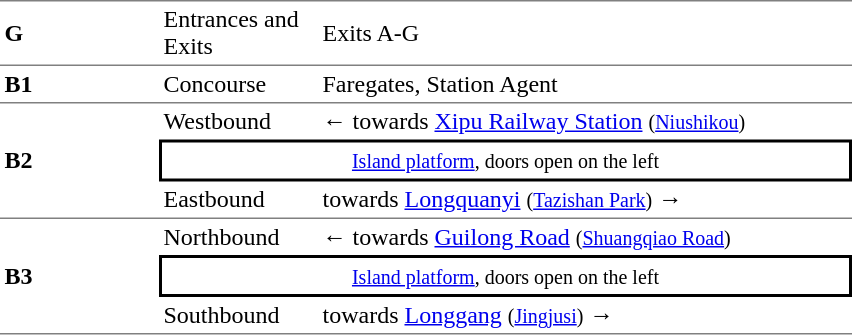<table cellspacing=0 cellpadding=3>
<tr>
<td style="border-top:solid 1px gray;border-bottom:solid 1px gray;" width=100><strong>G</strong></td>
<td style="border-top:solid 1px gray;border-bottom:solid 1px gray;" width=100>Entrances and Exits</td>
<td style="border-top:solid 1px gray;border-bottom:solid 1px gray;" width=350>Exits A-G</td>
</tr>
<tr>
<td style="border-bottom:solid 1px gray;"><strong>B1</strong></td>
<td style="border-bottom:solid 1px gray;">Concourse</td>
<td style="border-bottom:solid 1px gray;">Faregates, Station Agent</td>
</tr>
<tr>
<td style="border-bottom:solid 1px gray;" rowspan=3><strong>B2</strong></td>
<td>Westbound</td>
<td>←  towards <a href='#'>Xipu Railway Station</a> <small>(<a href='#'>Niushikou</a>)</small></td>
</tr>
<tr>
<td style="border-right:solid 2px black;border-left:solid 2px black;border-top:solid 2px black;border-bottom:solid 2px black;text-align:center;" colspan=2><small><a href='#'>Island platform</a>, doors open on the left</small></td>
</tr>
<tr>
<td style="border-bottom:solid 1px gray;">Eastbound</td>
<td style="border-bottom:solid 1px gray;">  towards <a href='#'>Longquanyi</a> <small>(<a href='#'>Tazishan Park</a>)</small> →</td>
</tr>
<tr>
<td style="border-bottom:solid 1px gray;" rowspan=3><strong>B3</strong></td>
<td>Northbound</td>
<td>←  towards <a href='#'>Guilong Road</a> <small>(<a href='#'>Shuangqiao Road</a>)</small></td>
</tr>
<tr>
<td style="border-right:solid 2px black;border-left:solid 2px black;border-top:solid 2px black;border-bottom:solid 2px black;text-align:center;" colspan=2><small><a href='#'>Island platform</a>, doors open on the left</small></td>
</tr>
<tr>
<td style="border-bottom:solid 1px gray;">Southbound</td>
<td style="border-bottom:solid 1px gray;">  towards <a href='#'>Longgang</a> <small>(<a href='#'>Jingjusi</a>)</small> →</td>
</tr>
</table>
